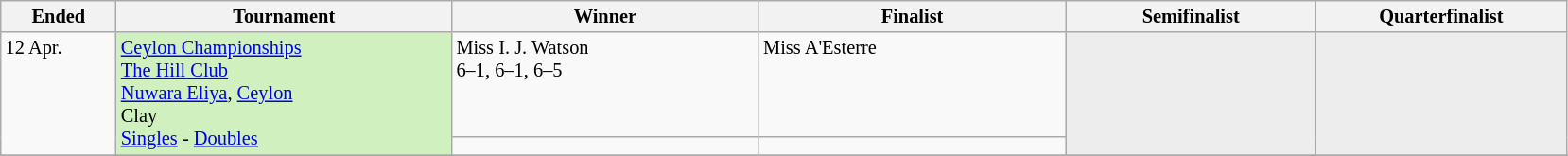<table class="wikitable" style="font-size:85%;">
<tr>
<th width="75">Ended</th>
<th width="230">Tournament</th>
<th width="210">Winner</th>
<th width="210">Finalist</th>
<th width="170">Semifinalist</th>
<th width="170">Quarterfinalist</th>
</tr>
<tr valign=top>
<td rowspan=2>12 Apr.</td>
<td style="background:#d0f0c0" rowspan=2><a href='#'>Ceylon Championships</a><br><a href='#'>The Hill Club</a><br><a href='#'>Nuwara Eliya</a>, <a href='#'>Ceylon</a><br>Clay<br><a href='#'>Singles</a> - <a href='#'>Doubles</a></td>
<td> Miss I. J. Watson<br>6–1, 6–1, 6–5</td>
<td> Miss A'Esterre</td>
<td style="background:#ededed;" rowspan=2></td>
<td style="background:#ededed;" rowspan=2></td>
</tr>
<tr valign=top>
<td></td>
<td></td>
</tr>
<tr valign=top>
</tr>
</table>
